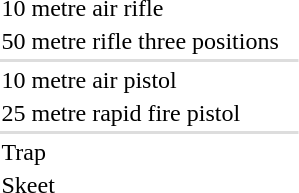<table>
<tr>
<td>10 metre air rifle<br></td>
<td></td>
<td></td>
<td></td>
</tr>
<tr>
<td>50 metre rifle three positions<br></td>
<td></td>
<td></td>
<td></td>
</tr>
<tr bgcolor=#DDDDDD>
<td colspan=7></td>
</tr>
<tr>
<td>10 metre air pistol<br></td>
<td></td>
<td></td>
<td></td>
</tr>
<tr>
<td>25 metre rapid fire pistol<br></td>
<td></td>
<td></td>
<td></td>
</tr>
<tr bgcolor=#DDDDDD>
<td colspan=7></td>
</tr>
<tr>
<td>Trap<br></td>
<td></td>
<td></td>
<td></td>
</tr>
<tr>
<td>Skeet<br></td>
<td></td>
<td></td>
<td></td>
</tr>
</table>
